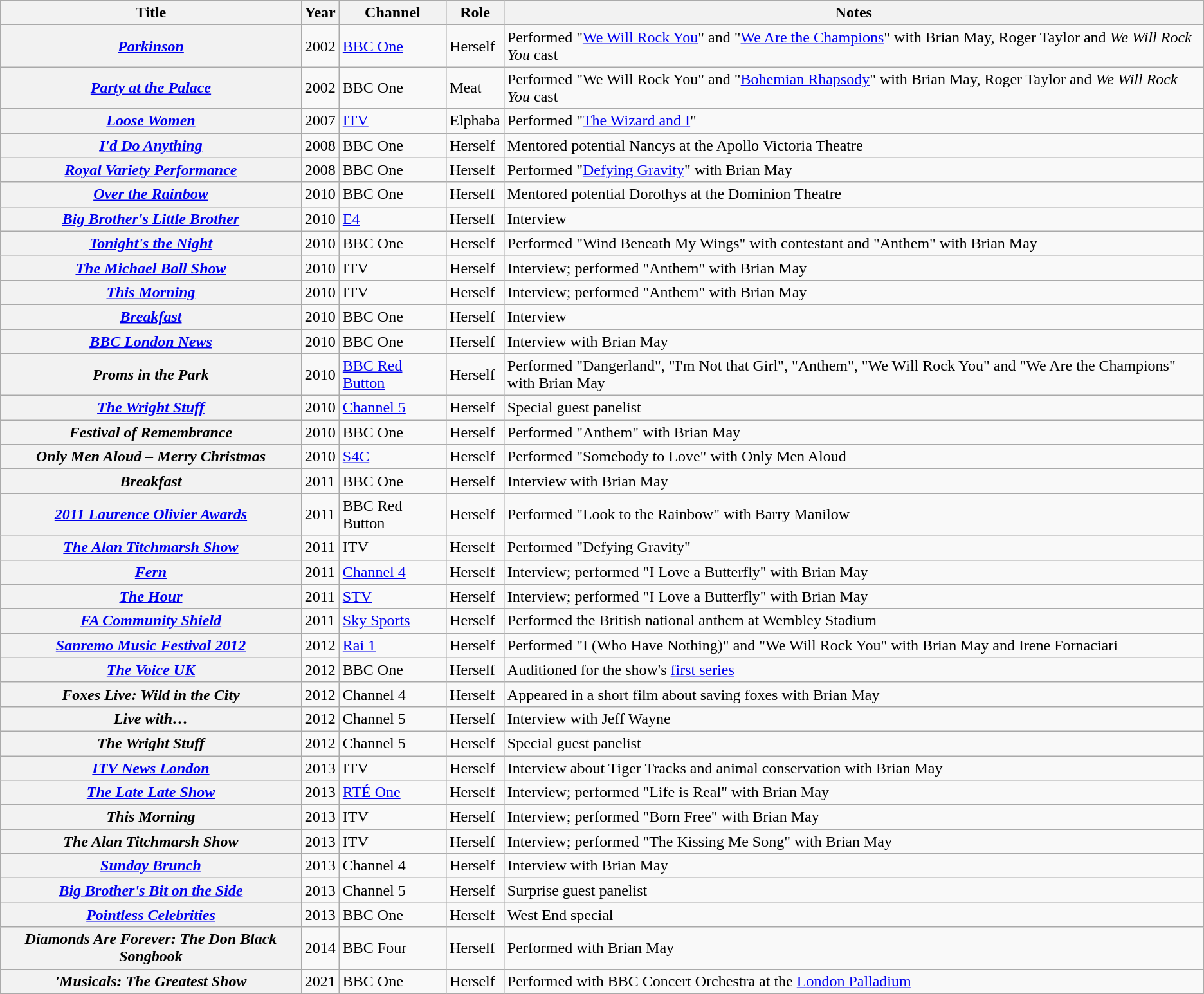<table class="wikitable plainrowheaders sortable">
<tr>
<th scope="col" class="unsortable">Title</th>
<th scope="col" class="unsortable">Year</th>
<th scope="col" class="unsortable">Channel</th>
<th scope="col" class="unsortable">Role</th>
<th scope="col" class="unsortable">Notes</th>
</tr>
<tr>
<th scope="row"><em><a href='#'>Parkinson</a></em></th>
<td>2002</td>
<td><a href='#'>BBC One</a></td>
<td>Herself</td>
<td>Performed "<a href='#'>We Will Rock You</a>" and "<a href='#'>We Are the Champions</a>" with Brian May, Roger Taylor and <em>We Will Rock You</em> cast</td>
</tr>
<tr>
<th scope="row"><em><a href='#'>Party at the Palace</a></em></th>
<td>2002</td>
<td>BBC One</td>
<td>Meat</td>
<td>Performed "We Will Rock You" and "<a href='#'>Bohemian Rhapsody</a>" with Brian May, Roger Taylor and <em>We Will Rock You</em> cast</td>
</tr>
<tr>
<th scope="row"><em><a href='#'>Loose Women</a></em></th>
<td>2007</td>
<td><a href='#'>ITV</a></td>
<td>Elphaba</td>
<td>Performed "<a href='#'>The Wizard and I</a>"</td>
</tr>
<tr>
<th scope="row"><em><a href='#'>I'd Do Anything</a></em></th>
<td>2008</td>
<td>BBC One</td>
<td>Herself</td>
<td>Mentored potential Nancys at the Apollo Victoria Theatre</td>
</tr>
<tr>
<th scope="row"><em><a href='#'>Royal Variety Performance</a></em></th>
<td>2008</td>
<td>BBC One</td>
<td>Herself</td>
<td>Performed "<a href='#'>Defying Gravity</a>" with Brian May</td>
</tr>
<tr>
<th scope="row"><em><a href='#'>Over the Rainbow</a></em></th>
<td>2010</td>
<td>BBC One</td>
<td>Herself</td>
<td>Mentored potential Dorothys at the Dominion Theatre</td>
</tr>
<tr>
<th scope="row"><em><a href='#'>Big Brother's Little Brother</a></em></th>
<td>2010</td>
<td><a href='#'>E4</a></td>
<td>Herself</td>
<td>Interview</td>
</tr>
<tr>
<th scope="row"><em><a href='#'>Tonight's the Night</a></em></th>
<td>2010</td>
<td>BBC One</td>
<td>Herself</td>
<td>Performed "Wind Beneath My Wings" with contestant and "Anthem" with Brian May</td>
</tr>
<tr>
<th scope="row"><em><a href='#'>The Michael Ball Show</a></em></th>
<td>2010</td>
<td>ITV</td>
<td>Herself</td>
<td>Interview; performed "Anthem" with Brian May</td>
</tr>
<tr>
<th scope="row"><em><a href='#'>This Morning</a></em></th>
<td>2010</td>
<td>ITV</td>
<td>Herself</td>
<td>Interview; performed "Anthem" with Brian May</td>
</tr>
<tr>
<th scope="row"><em><a href='#'>Breakfast</a></em></th>
<td>2010</td>
<td>BBC One</td>
<td>Herself</td>
<td>Interview</td>
</tr>
<tr>
<th scope="row"><em><a href='#'>BBC London News</a></em></th>
<td>2010</td>
<td>BBC One</td>
<td>Herself</td>
<td>Interview with Brian May</td>
</tr>
<tr>
<th scope="row"><em>Proms in the Park</em></th>
<td>2010</td>
<td><a href='#'>BBC Red Button</a></td>
<td>Herself</td>
<td>Performed "Dangerland", "I'm Not that Girl", "Anthem", "We Will Rock You" and "We Are the Champions" with Brian May</td>
</tr>
<tr>
<th scope="row"><em><a href='#'>The Wright Stuff</a></em></th>
<td>2010</td>
<td><a href='#'>Channel 5</a></td>
<td>Herself</td>
<td>Special guest panelist</td>
</tr>
<tr>
<th scope="row"><em>Festival of Remembrance</em></th>
<td>2010</td>
<td>BBC One</td>
<td>Herself</td>
<td>Performed "Anthem" with Brian May</td>
</tr>
<tr>
<th scope="row"><em>Only Men Aloud – Merry Christmas</em></th>
<td>2010</td>
<td><a href='#'>S4C</a></td>
<td>Herself</td>
<td>Performed "Somebody to Love" with Only Men Aloud</td>
</tr>
<tr>
<th scope="row"><em>Breakfast</em></th>
<td>2011</td>
<td>BBC One</td>
<td>Herself</td>
<td>Interview with Brian May</td>
</tr>
<tr>
<th scope="row"><em><a href='#'>2011 Laurence Olivier Awards</a></em></th>
<td>2011</td>
<td>BBC Red Button</td>
<td>Herself</td>
<td>Performed "Look to the Rainbow" with Barry Manilow</td>
</tr>
<tr>
<th scope="row"><em><a href='#'>The Alan Titchmarsh Show</a></em></th>
<td>2011</td>
<td>ITV</td>
<td>Herself</td>
<td>Performed "Defying Gravity"</td>
</tr>
<tr>
<th scope="row"><em><a href='#'>Fern</a></em></th>
<td>2011</td>
<td><a href='#'>Channel 4</a></td>
<td>Herself</td>
<td>Interview; performed "I Love a Butterfly" with Brian May</td>
</tr>
<tr>
<th scope="row"><em><a href='#'>The Hour</a></em></th>
<td>2011</td>
<td><a href='#'>STV</a></td>
<td>Herself</td>
<td>Interview; performed "I Love a Butterfly" with Brian May</td>
</tr>
<tr>
<th scope="row"><em><a href='#'>FA Community Shield</a></em></th>
<td>2011</td>
<td><a href='#'>Sky Sports</a></td>
<td>Herself</td>
<td>Performed the British national anthem at Wembley Stadium</td>
</tr>
<tr>
<th scope="row"><em><a href='#'>Sanremo Music Festival 2012</a></em></th>
<td>2012</td>
<td><a href='#'>Rai 1</a></td>
<td>Herself</td>
<td>Performed "I (Who Have Nothing)" and "We Will Rock You" with Brian May and Irene Fornaciari</td>
</tr>
<tr>
<th scope="row"><em><a href='#'>The Voice UK</a></em></th>
<td>2012</td>
<td>BBC One</td>
<td>Herself</td>
<td>Auditioned for the show's <a href='#'>first series</a></td>
</tr>
<tr>
<th scope="row"><em>Foxes Live: Wild in the City</em></th>
<td>2012</td>
<td>Channel 4</td>
<td>Herself</td>
<td>Appeared in a short film about saving foxes with Brian May</td>
</tr>
<tr>
<th scope="row"><em>Live with…</em></th>
<td>2012</td>
<td>Channel 5</td>
<td>Herself</td>
<td>Interview with Jeff Wayne</td>
</tr>
<tr>
<th scope="row"><em>The Wright Stuff</em></th>
<td>2012</td>
<td>Channel 5</td>
<td>Herself</td>
<td>Special guest panelist</td>
</tr>
<tr>
<th scope="row"><em><a href='#'>ITV News London</a></em></th>
<td>2013</td>
<td>ITV</td>
<td>Herself</td>
<td>Interview about Tiger Tracks and animal conservation with Brian May</td>
</tr>
<tr>
<th scope="row"><em><a href='#'>The Late Late Show</a></em></th>
<td>2013</td>
<td><a href='#'>RTÉ One</a></td>
<td>Herself</td>
<td>Interview; performed "Life is Real" with Brian May</td>
</tr>
<tr>
<th scope="row"><em>This Morning</em></th>
<td>2013</td>
<td>ITV</td>
<td>Herself</td>
<td>Interview; performed "Born Free" with Brian May</td>
</tr>
<tr>
<th scope="row"><em>The Alan Titchmarsh Show</em></th>
<td>2013</td>
<td>ITV</td>
<td>Herself</td>
<td>Interview; performed "The Kissing Me Song" with Brian May</td>
</tr>
<tr>
<th scope="row"><em><a href='#'>Sunday Brunch</a></em></th>
<td>2013</td>
<td>Channel 4</td>
<td>Herself</td>
<td>Interview with Brian May</td>
</tr>
<tr>
<th scope="row"><em><a href='#'>Big Brother's Bit on the Side</a></em></th>
<td>2013</td>
<td>Channel 5</td>
<td>Herself</td>
<td>Surprise guest panelist</td>
</tr>
<tr>
<th scope="row"><em><a href='#'>Pointless Celebrities</a></em></th>
<td>2013</td>
<td>BBC One</td>
<td>Herself</td>
<td>West End special</td>
</tr>
<tr>
<th scope="row"><em>Diamonds Are Forever: The Don Black Songbook</em></th>
<td>2014</td>
<td>BBC Four</td>
<td>Herself</td>
<td>Performed with Brian May</td>
</tr>
<tr>
<th scope="row"><em>'Musicals: The Greatest Show</em></th>
<td>2021</td>
<td>BBC One</td>
<td>Herself</td>
<td>Performed with BBC Concert Orchestra at the <a href='#'>London Palladium</a></td>
</tr>
</table>
